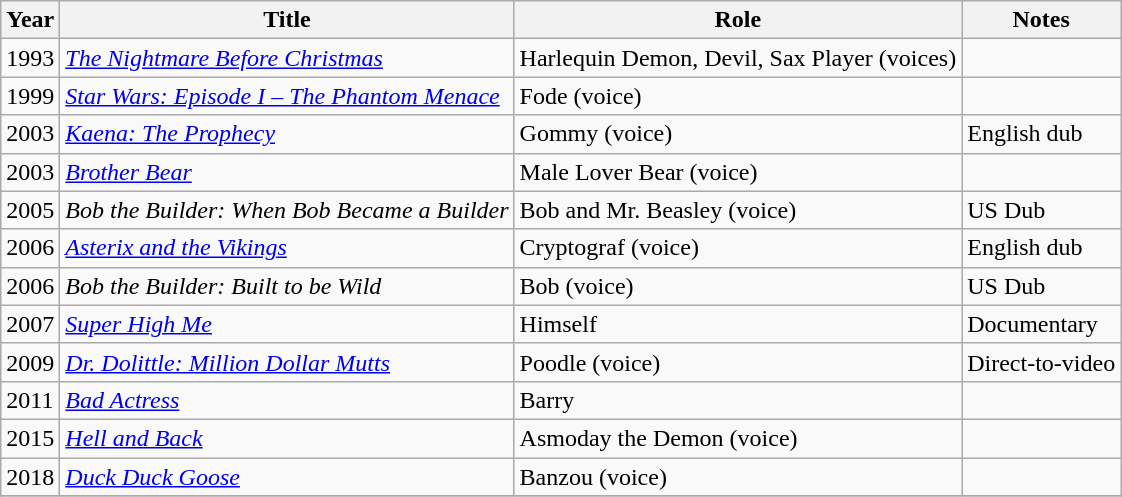<table class="wikitable sortable">
<tr>
<th>Year</th>
<th>Title</th>
<th>Role</th>
<th>Notes</th>
</tr>
<tr>
<td>1993</td>
<td><em><a href='#'>The Nightmare Before Christmas</a></em></td>
<td>Harlequin Demon, Devil, Sax Player (voices)</td>
<td></td>
</tr>
<tr>
<td>1999</td>
<td><em><a href='#'>Star Wars: Episode I – The Phantom Menace</a></em></td>
<td>Fode (voice)</td>
<td></td>
</tr>
<tr>
<td>2003</td>
<td><em><a href='#'>Kaena: The Prophecy</a></em></td>
<td>Gommy (voice)</td>
<td>English dub</td>
</tr>
<tr>
<td>2003</td>
<td><em><a href='#'>Brother Bear</a></em></td>
<td>Male Lover Bear (voice)</td>
<td></td>
</tr>
<tr>
<td>2005</td>
<td><em>Bob the Builder: When Bob Became a Builder</em></td>
<td>Bob and Mr. Beasley (voice)</td>
<td>US Dub</td>
</tr>
<tr>
<td>2006</td>
<td><em><a href='#'>Asterix and the Vikings</a></em></td>
<td>Cryptograf (voice)</td>
<td>English dub</td>
</tr>
<tr>
<td>2006</td>
<td><em> Bob the Builder: Built to be Wild</em></td>
<td>Bob (voice)</td>
<td>US Dub</td>
</tr>
<tr>
<td>2007</td>
<td><em><a href='#'>Super High Me</a></em></td>
<td>Himself</td>
<td>Documentary</td>
</tr>
<tr>
<td>2009</td>
<td><em><a href='#'>Dr. Dolittle: Million Dollar Mutts</a></em></td>
<td>Poodle (voice)</td>
<td>Direct-to-video</td>
</tr>
<tr>
<td>2011</td>
<td><em><a href='#'>Bad Actress</a></em></td>
<td>Barry</td>
<td></td>
</tr>
<tr>
<td>2015</td>
<td><em><a href='#'>Hell and Back</a></em></td>
<td>Asmoday the Demon (voice)</td>
<td></td>
</tr>
<tr>
<td>2018</td>
<td><em><a href='#'>Duck Duck Goose</a></em></td>
<td>Banzou (voice)</td>
<td></td>
</tr>
<tr>
</tr>
</table>
